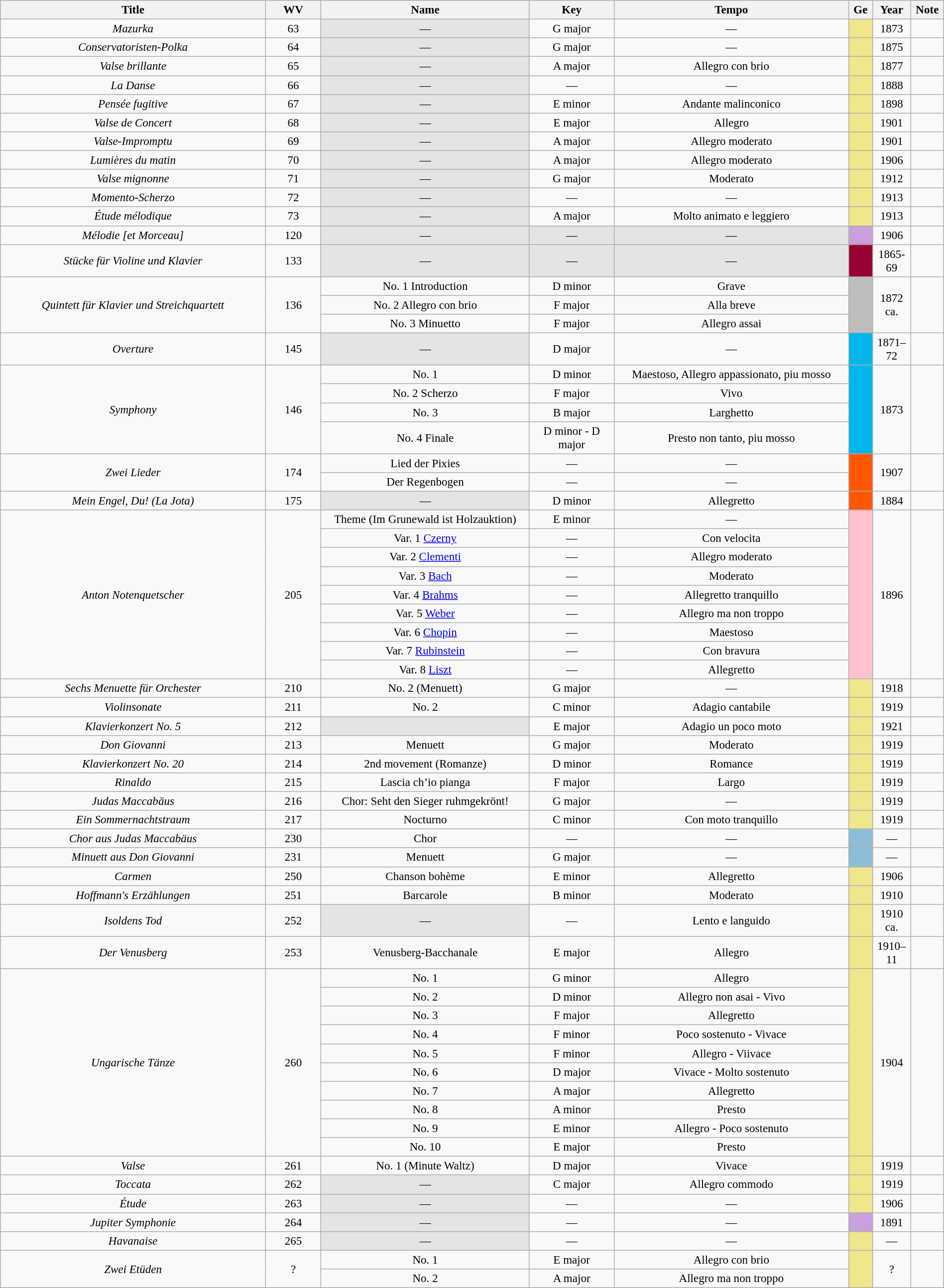<table class="wikitable sortable" style="font-size: 96%; width:100%; text-align: center">
<tr>
<th width= 19.1%>Title</th>
<th width=    4%  class="unsortable">WV</th>
<th width=   15%  class="unsortable">Name</th>
<th width=  6.1%>Key</th>
<th width= 16.9%>Tempo</th>
<th width=    1%  class="unsortable">Ge</th>
<th width=    1%>Year</th>
<th width=    1%  class="unsortable">Note</th>
</tr>
<tr>
<td><em>Mazurka</em></td>
<td>63</td>
<td style="background-color:#E5E4E2;">—</td>
<td>G major</td>
<td>—</td>
<td style="background: #F0E68C;"></td>
<td>1873</td>
<td></td>
</tr>
<tr>
<td><em>Conservatoristen-Polka</em></td>
<td>64</td>
<td style="background-color:#E5E4E2;">—</td>
<td>G major</td>
<td>—</td>
<td style="background: #F0E68C;"></td>
<td>1875</td>
<td></td>
</tr>
<tr>
<td><em>Valse brillante</em></td>
<td>65</td>
<td style="background-color:#E5E4E2;">—</td>
<td>A major</td>
<td>Allegro con brio</td>
<td style="background: #F0E68C;"></td>
<td>1877</td>
<td></td>
</tr>
<tr>
<td><em>La Danse</em></td>
<td>66</td>
<td style="background-color:#E5E4E2;">—</td>
<td>—</td>
<td>—</td>
<td style="background: #F0E68C;"></td>
<td>1888</td>
<td></td>
</tr>
<tr>
<td><em>Pensée fugitive</em></td>
<td>67</td>
<td style="background-color:#E5E4E2;">—</td>
<td>E minor</td>
<td>Andante malinconico</td>
<td style="background: #F0E68C;"></td>
<td>1898</td>
<td></td>
</tr>
<tr>
<td><em>Valse de Concert</em></td>
<td>68</td>
<td style="background-color:#E5E4E2;">—</td>
<td>E major</td>
<td>Allegro</td>
<td style="background: #F0E68C;"></td>
<td>1901</td>
<td></td>
</tr>
<tr>
<td><em>Valse-Impromptu</em></td>
<td>69</td>
<td style="background-color:#E5E4E2;">—</td>
<td>A major</td>
<td>Allegro moderato</td>
<td style="background: #F0E68C;"></td>
<td>1901</td>
<td></td>
</tr>
<tr>
<td><em>Lumières du matin</em></td>
<td>70</td>
<td style="background-color:#E5E4E2;">—</td>
<td>A major</td>
<td>Allegro moderato</td>
<td style="background: #F0E68C;"></td>
<td>1906</td>
<td></td>
</tr>
<tr>
<td><em>Valse mignonne</em></td>
<td>71</td>
<td style="background-color:#E5E4E2;">—</td>
<td>G major</td>
<td>Moderato</td>
<td style="background: #F0E68C;"></td>
<td>1912</td>
<td></td>
</tr>
<tr>
<td><em>Momento-Scherzo</em></td>
<td>72</td>
<td style="background-color:#E5E4E2;">—</td>
<td>—</td>
<td>—</td>
<td style="background: #F0E68C;"></td>
<td>1913</td>
<td></td>
</tr>
<tr>
<td><em>Étude mélodique</em></td>
<td>73</td>
<td style="background-color:#E5E4E2;">—</td>
<td>A major</td>
<td>Molto animato e leggiero</td>
<td style="background: #F0E68C;"></td>
<td>1913</td>
<td></td>
</tr>
<tr>
<td><em>Mélodie [et Morceau]</em></td>
<td>120</td>
<td style="background-color:#E5E4E2;">—</td>
<td style="background-color:#E5E4E2;">—</td>
<td style="background-color:#E5E4E2;">—</td>
<td style="background: #C9A0DC;"></td>
<td>1906</td>
<td></td>
</tr>
<tr>
<td><em>Stücke für Violine und Klavier</em></td>
<td>133</td>
<td style="background-color:#E5E4E2;">—</td>
<td style="background-color:#E5E4E2;">—</td>
<td style="background-color:#E5E4E2;">—</td>
<td style="background: #980036;"></td>
<td>1865-69</td>
<td></td>
</tr>
<tr>
<td rowspan="3"><em>Quintett für Klavier und Streichquartett</em></td>
<td rowspan="3">136</td>
<td>No. 1 Introduction</td>
<td>D minor</td>
<td>Grave</td>
<td rowspan="3" style="background: #BEBEBE;"></td>
<td rowspan="3">1872 ca.</td>
<td rowspan="3"></td>
</tr>
<tr>
<td>No. 2 Allegro con brio</td>
<td>F major</td>
<td>Alla breve</td>
</tr>
<tr>
<td>No. 3 Minuetto</td>
<td>F major</td>
<td>Allegro assai</td>
</tr>
<tr>
<td><em>Overture </em></td>
<td>145</td>
<td style="background-color:#E5E4E2;">—</td>
<td>D major</td>
<td>—</td>
<td style="background: #00B7EB;"></td>
<td>1871–72</td>
<td></td>
</tr>
<tr>
<td rowspan="4"><em>Symphony </em></td>
<td rowspan="4">146</td>
<td>No. 1</td>
<td>D minor</td>
<td>Maestoso, Allegro appassionato, piu mosso</td>
<td rowspan="4" style="background: #00B7EB;"></td>
<td rowspan="4">1873</td>
<td rowspan="4"></td>
</tr>
<tr>
<td>No. 2 Scherzo</td>
<td>F major</td>
<td>Vivo</td>
</tr>
<tr>
<td>No. 3</td>
<td>B major</td>
<td>Larghetto</td>
</tr>
<tr>
<td>No. 4 Finale</td>
<td>D minor - D major</td>
<td>Presto non tanto, piu mosso</td>
</tr>
<tr>
<td rowspan="2"><em>Zwei Lieder</em></td>
<td rowspan="2">174</td>
<td>Lied der Pixies</td>
<td>—</td>
<td>—</td>
<td rowspan="2" style="background: #FF5800;"></td>
<td rowspan="2">1907</td>
<td rowspan="2"></td>
</tr>
<tr>
<td>Der Regenbogen</td>
<td>—</td>
<td>—</td>
</tr>
<tr>
<td><em>Mein Engel, Du! (La Jota)</em></td>
<td>175</td>
<td style="background-color:#E5E4E2;">—</td>
<td>D minor</td>
<td>Allegretto</td>
<td style="background: #FF5800;"></td>
<td>1884</td>
<td></td>
</tr>
<tr>
<td rowspan="9"><em>Anton Notenquetscher</em></td>
<td rowspan="9">205</td>
<td>Theme (Im Grunewald ist Holzauktion)</td>
<td>E minor</td>
<td>—</td>
<td rowspan="9" style="background: #FFC1CC;"></td>
<td rowspan="9">1896</td>
<td rowspan="9"></td>
</tr>
<tr>
<td>Var. 1 <a href='#'>Czerny</a></td>
<td>—</td>
<td>Con velocita</td>
</tr>
<tr>
<td>Var. 2 <a href='#'>Clementi</a></td>
<td>—</td>
<td>Allegro moderato</td>
</tr>
<tr>
<td>Var. 3 <a href='#'>Bach</a></td>
<td>—</td>
<td>Moderato</td>
</tr>
<tr>
<td>Var. 4 <a href='#'>Brahms</a></td>
<td>—</td>
<td>Allegretto tranquillo</td>
</tr>
<tr>
<td>Var. 5 <a href='#'>Weber</a></td>
<td>—</td>
<td>Allegro ma non troppo</td>
</tr>
<tr>
<td>Var. 6 <a href='#'>Chopin</a></td>
<td>—</td>
<td>Maestoso</td>
</tr>
<tr>
<td>Var. 7 <a href='#'>Rubinstein</a></td>
<td>—</td>
<td>Con bravura</td>
</tr>
<tr>
<td>Var. 8 <a href='#'>Liszt</a></td>
<td>—</td>
<td>Allegretto</td>
</tr>
<tr>
<td><em>Sechs Menuette für Orchester</em></td>
<td>210</td>
<td>No. 2 (Menuett)</td>
<td>G major</td>
<td>—</td>
<td style="background: #F0E68C;"></td>
<td>1918</td>
<td></td>
</tr>
<tr>
<td><em>Violinsonate</em></td>
<td>211</td>
<td>No. 2</td>
<td>C minor</td>
<td>Adagio cantabile</td>
<td style="background: #F0E68C;"></td>
<td>1919</td>
<td></td>
</tr>
<tr>
<td><em>Klavierkonzert No. 5</em></td>
<td>212</td>
<td style="background-color:#E5E4E2;"></td>
<td>E major</td>
<td>Adagio un poco moto</td>
<td style="background: #F0E68C;"></td>
<td>1921</td>
<td></td>
</tr>
<tr>
<td><em>Don Giovanni</em></td>
<td>213</td>
<td>Menuett</td>
<td>G major</td>
<td>Moderato</td>
<td style="background: #F0E68C;"></td>
<td>1919</td>
<td></td>
</tr>
<tr>
<td><em>Klavierkonzert No. 20</em></td>
<td>214</td>
<td>2nd movement (Romanze)</td>
<td>D minor</td>
<td>Romance</td>
<td style="background: #F0E68C;"></td>
<td>1919</td>
<td></td>
</tr>
<tr>
<td><em>Rinaldo</em></td>
<td>215</td>
<td>Lascia ch’io pianga</td>
<td>F major</td>
<td>Largo</td>
<td style="background: #F0E68C;"></td>
<td>1919</td>
<td></td>
</tr>
<tr>
<td><em>Judas Maccabäus</em></td>
<td>216</td>
<td>Chor: Seht den Sieger ruhmgekrönt!</td>
<td>G major</td>
<td>—</td>
<td style="background: #F0E68C;"></td>
<td>1919</td>
<td></td>
</tr>
<tr>
<td><em>Ein Sommernachtstraum</em></td>
<td>217</td>
<td>Nocturno</td>
<td>C minor</td>
<td>Con moto tranquillo</td>
<td style="background: #F0E68C;"></td>
<td>1919</td>
<td></td>
</tr>
<tr>
<td><em>Chor aus Judas Maccabäus</em></td>
<td>230</td>
<td>Chor</td>
<td>—</td>
<td>—</td>
<td style="background: #8CBED6"></td>
<td>—</td>
<td></td>
</tr>
<tr>
<td><em>Minuett aus Don Giovanni</em></td>
<td>231</td>
<td>Menuett</td>
<td>G major</td>
<td>—</td>
<td style="background: #8CBED6"></td>
<td>—</td>
<td></td>
</tr>
<tr>
<td><em>Carmen</em></td>
<td>250</td>
<td>Chanson bohème</td>
<td>E minor</td>
<td>Allegretto</td>
<td style="background: #F0E68C;"></td>
<td>1906</td>
<td></td>
</tr>
<tr>
<td><em>Hoffmann's Erzählungen</em></td>
<td>251</td>
<td>Barcarole</td>
<td>B minor</td>
<td>Moderato</td>
<td style="background: #F0E68C;"></td>
<td>1910</td>
<td></td>
</tr>
<tr>
<td><em>Isoldens Tod</em></td>
<td>252</td>
<td style="background-color:#E5E4E2;">—</td>
<td>—</td>
<td>Lento e languido</td>
<td style="background: #F0E68C;"></td>
<td>1910 ca.</td>
<td></td>
</tr>
<tr>
<td><em>Der Venusberg</em></td>
<td>253</td>
<td>Venusberg-Bacchanale</td>
<td>E major</td>
<td>Allegro</td>
<td style="background: #F0E68C;"></td>
<td>1910–11</td>
<td></td>
</tr>
<tr>
<td rowspan="10"><em>Ungarische Tänze</em></td>
<td rowspan="10">260</td>
<td>No. 1</td>
<td>G minor</td>
<td>Allegro</td>
<td rowspan="10" style="background: #F0E68C;"></td>
<td rowspan="10">1904</td>
<td rowspan="10"></td>
</tr>
<tr>
<td>No. 2</td>
<td>D minor</td>
<td>Allegro non asai - Vivo</td>
</tr>
<tr>
<td>No. 3</td>
<td>F major</td>
<td>Allegretto</td>
</tr>
<tr>
<td>No. 4</td>
<td>F minor</td>
<td>Poco sostenuto - Vivace</td>
</tr>
<tr>
<td>No. 5</td>
<td>F minor</td>
<td>Allegro - Viivace</td>
</tr>
<tr>
<td>No. 6</td>
<td>D major</td>
<td>Vivace - Molto sostenuto</td>
</tr>
<tr>
<td>No. 7</td>
<td>A major</td>
<td>Allegretto</td>
</tr>
<tr>
<td>No. 8</td>
<td>A minor</td>
<td>Presto</td>
</tr>
<tr>
<td>No. 9</td>
<td>E minor</td>
<td>Allegro - Poco sostenuto</td>
</tr>
<tr>
<td>No. 10</td>
<td>E major</td>
<td>Presto</td>
</tr>
<tr>
<td><em>Valse</em></td>
<td>261</td>
<td>No. 1 (Minute Waltz)</td>
<td>D major</td>
<td>Vivace</td>
<td style="background: #F0E68C;"></td>
<td>1919</td>
<td></td>
</tr>
<tr>
<td><em>Toccata</em></td>
<td>262</td>
<td style="background-color:#E5E4E2;">—</td>
<td>C major</td>
<td>Allegro commodo</td>
<td style="background: #F0E68C;"></td>
<td>1919</td>
<td></td>
</tr>
<tr>
<td><em>Étude</em></td>
<td>263</td>
<td style="background-color:#E5E4E2;">—</td>
<td>—</td>
<td>—</td>
<td style="background: #F0E68C;"></td>
<td>1906</td>
<td></td>
</tr>
<tr>
<td><em>Jupiter Symphonie</em></td>
<td>264</td>
<td style="background-color:#E5E4E2;">—</td>
<td>—</td>
<td>—</td>
<td style="background: #C9A0DC;"></td>
<td>1891</td>
<td></td>
</tr>
<tr>
<td><em>Havanaise</em></td>
<td>265</td>
<td style="background-color:#E5E4E2;">—</td>
<td>—</td>
<td>—</td>
<td style="background: #F0E68C;"></td>
<td>—</td>
<td></td>
</tr>
<tr>
<td rowspan="2"><em>Zwei Etüden</em></td>
<td rowspan="2">?</td>
<td>No. 1</td>
<td>E major</td>
<td>Allegro con brio</td>
<td rowspan="2" style="background: #F0E68C;"></td>
<td rowspan="2">?</td>
<td rowspan="2"></td>
</tr>
<tr>
<td>No. 2</td>
<td>A major</td>
<td>Allegro ma non troppo</td>
</tr>
</table>
